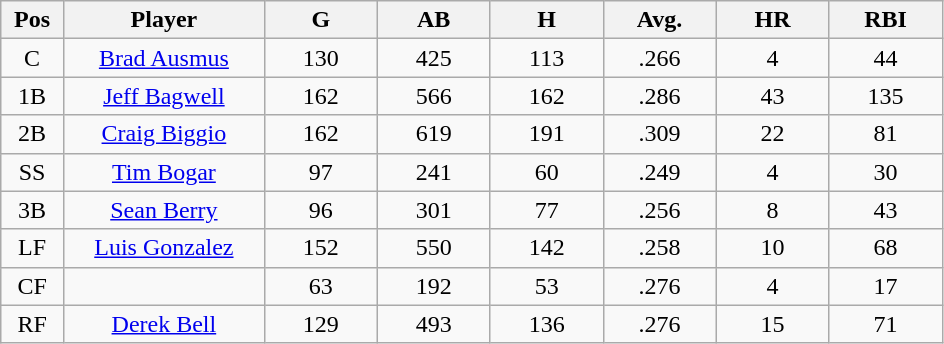<table class="wikitable sortable">
<tr>
<th bgcolor="#DDDDFF" width="5%">Pos</th>
<th bgcolor="#DDDDFF" width="16%">Player</th>
<th bgcolor="#DDDDFF" width="9%">G</th>
<th bgcolor="#DDDDFF" width="9%">AB</th>
<th bgcolor="#DDDDFF" width="9%">H</th>
<th bgcolor="#DDDDFF" width="9%">Avg.</th>
<th bgcolor="#DDDDFF" width="9%">HR</th>
<th bgcolor="#DDDDFF" width="9%">RBI</th>
</tr>
<tr align="center">
<td>C</td>
<td><a href='#'>Brad Ausmus</a></td>
<td>130</td>
<td>425</td>
<td>113</td>
<td>.266</td>
<td>4</td>
<td>44</td>
</tr>
<tr align=center>
<td>1B</td>
<td><a href='#'>Jeff Bagwell</a></td>
<td>162</td>
<td>566</td>
<td>162</td>
<td>.286</td>
<td>43</td>
<td>135</td>
</tr>
<tr align=center>
<td>2B</td>
<td><a href='#'>Craig Biggio</a></td>
<td>162</td>
<td>619</td>
<td>191</td>
<td>.309</td>
<td>22</td>
<td>81</td>
</tr>
<tr align=center>
<td>SS</td>
<td><a href='#'>Tim Bogar</a></td>
<td>97</td>
<td>241</td>
<td>60</td>
<td>.249</td>
<td>4</td>
<td>30</td>
</tr>
<tr align=center>
<td>3B</td>
<td><a href='#'>Sean Berry</a></td>
<td>96</td>
<td>301</td>
<td>77</td>
<td>.256</td>
<td>8</td>
<td>43</td>
</tr>
<tr align=center>
<td>LF</td>
<td><a href='#'>Luis Gonzalez</a></td>
<td>152</td>
<td>550</td>
<td>142</td>
<td>.258</td>
<td>10</td>
<td>68</td>
</tr>
<tr align=center>
<td>CF</td>
<td></td>
<td>63</td>
<td>192</td>
<td>53</td>
<td>.276</td>
<td>4</td>
<td>17</td>
</tr>
<tr align="center">
<td>RF</td>
<td><a href='#'>Derek Bell</a></td>
<td>129</td>
<td>493</td>
<td>136</td>
<td>.276</td>
<td>15</td>
<td>71</td>
</tr>
</table>
